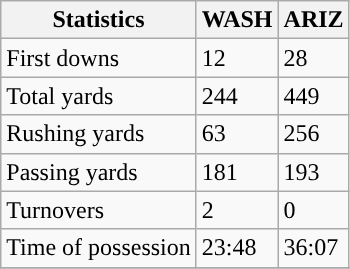<table class="wikitable" style="float: left;">
<tr>
<th>Statistics</th>
<th>WASH</th>
<th>ARIZ</th>
</tr>
<tr>
<td>First downs</td>
<td>12</td>
<td>28</td>
</tr>
<tr>
<td>Total yards</td>
<td>244</td>
<td>449</td>
</tr>
<tr>
<td>Rushing yards</td>
<td>63</td>
<td>256</td>
</tr>
<tr>
<td>Passing yards</td>
<td>181</td>
<td>193</td>
</tr>
<tr>
<td>Turnovers</td>
<td>2</td>
<td>0</td>
</tr>
<tr>
<td>Time of possession</td>
<td>23:48</td>
<td>36:07</td>
</tr>
<tr>
</tr>
</table>
